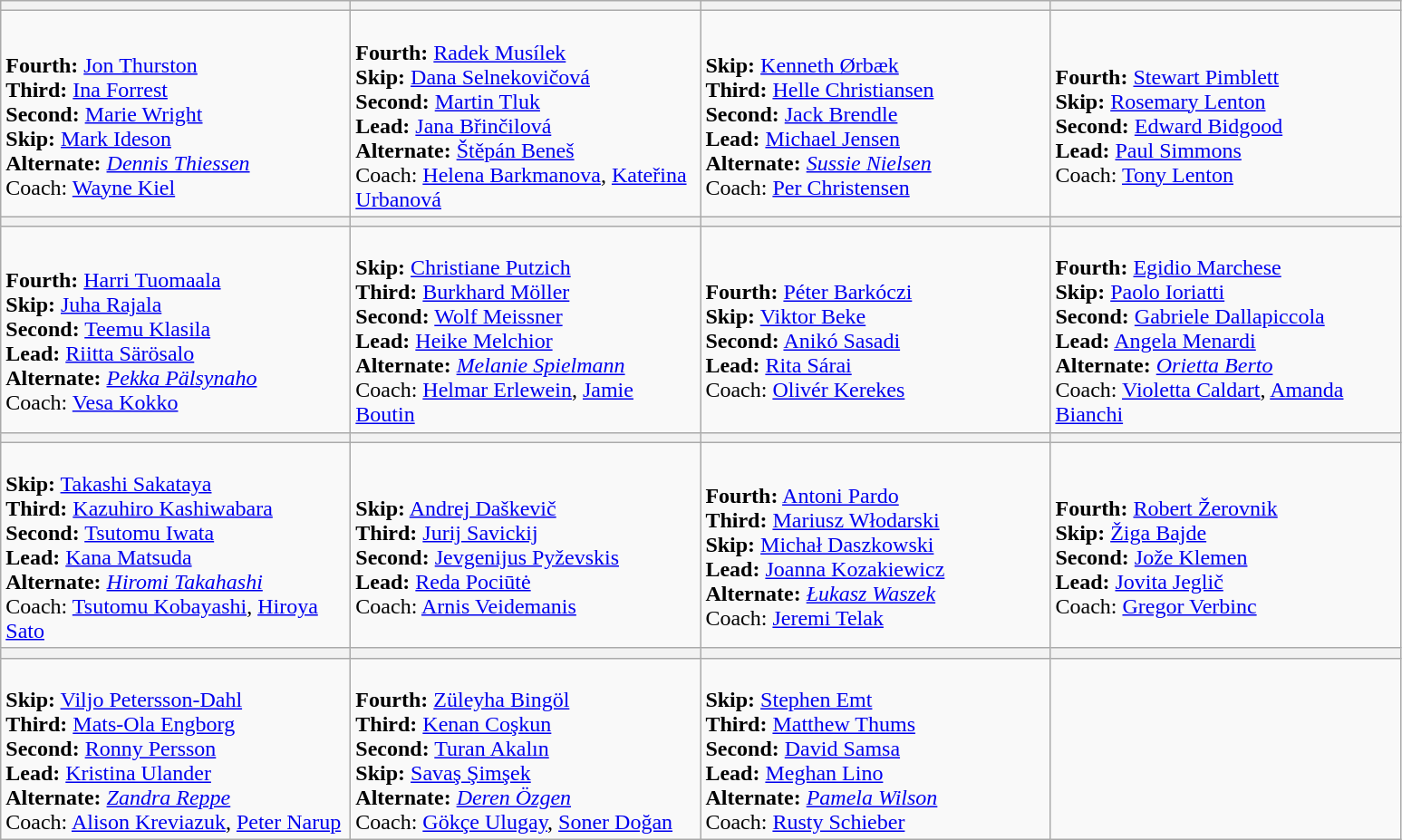<table class="wikitable">
<tr>
<th width=250></th>
<th width=250></th>
<th width=250></th>
<th width=250></th>
</tr>
<tr>
<td><br><strong>Fourth:</strong> <a href='#'>Jon Thurston</a><br>
<strong>Third:</strong> <a href='#'>Ina Forrest</a><br>
<strong>Second:</strong> <a href='#'>Marie Wright</a><br>
<strong>Skip:</strong> <a href='#'>Mark Ideson</a><br>
<strong>Alternate:</strong> <em><a href='#'>Dennis Thiessen</a></em><br>
Coach: <a href='#'>Wayne Kiel</a></td>
<td><br><strong>Fourth:</strong> <a href='#'>Radek Musílek</a><br>
<strong>Skip:</strong> <a href='#'>Dana Selnekovičová</a><br>
<strong>Second:</strong> <a href='#'>Martin Tluk</a><br>
<strong>Lead:</strong> <a href='#'>Jana Břinčilová</a><br>
<strong>Alternate:</strong> <a href='#'>Štěpán Beneš</a><br>
Coach: <a href='#'>Helena Barkmanova</a>, <a href='#'>Kateřina Urbanová</a></td>
<td><br><strong>Skip:</strong> <a href='#'>Kenneth Ørbæk</a><br>
<strong>Third:</strong> <a href='#'>Helle Christiansen</a><br>
<strong>Second:</strong> <a href='#'>Jack Brendle</a><br>
<strong>Lead:</strong> <a href='#'>Michael Jensen</a><br>
<strong>Alternate:</strong> <em><a href='#'>Sussie Nielsen</a></em><br>
Coach: <a href='#'>Per Christensen</a></td>
<td><br><strong>Fourth:</strong> <a href='#'>Stewart Pimblett</a><br>
<strong>Skip:</strong> <a href='#'>Rosemary Lenton</a><br>
<strong>Second:</strong> <a href='#'>Edward Bidgood</a><br>
<strong>Lead:</strong> <a href='#'>Paul Simmons</a><br>
Coach: <a href='#'>Tony Lenton</a></td>
</tr>
<tr>
<th width=250></th>
<th width=250></th>
<th width=250></th>
<th width=250></th>
</tr>
<tr>
<td><br><strong>Fourth:</strong> <a href='#'>Harri Tuomaala</a><br>
<strong>Skip:</strong> <a href='#'>Juha Rajala</a><br>
<strong>Second:</strong> <a href='#'>Teemu Klasila</a><br>
<strong>Lead:</strong> <a href='#'>Riitta Särösalo</a><br>
<strong>Alternate:</strong> <em><a href='#'>Pekka Pälsynaho</a></em><br>
Coach: <a href='#'>Vesa Kokko</a></td>
<td><br><strong>Skip:</strong> <a href='#'>Christiane Putzich</a><br>
<strong>Third:</strong> <a href='#'>Burkhard Möller</a><br>
<strong>Second:</strong> <a href='#'>Wolf Meissner</a><br>
<strong>Lead:</strong> <a href='#'>Heike Melchior</a><br>
<strong>Alternate:</strong> <em><a href='#'>Melanie Spielmann</a></em><br>
Coach: <a href='#'>Helmar Erlewein</a>, <a href='#'>Jamie Boutin</a></td>
<td><br><strong>Fourth:</strong> <a href='#'>Péter Barkóczi</a><br>
<strong>Skip:</strong> <a href='#'>Viktor Beke</a><br>
<strong>Second:</strong> <a href='#'>Anikó Sasadi</a><br>
<strong>Lead:</strong> <a href='#'>Rita Sárai</a><br>
Coach: <a href='#'>Olivér Kerekes</a></td>
<td><br><strong>Fourth:</strong> <a href='#'>Egidio Marchese</a><br>
<strong>Skip:</strong> <a href='#'>Paolo Ioriatti</a><br>
<strong>Second:</strong> <a href='#'>Gabriele Dallapiccola</a><br>
<strong>Lead:</strong> <a href='#'>Angela Menardi</a><br>
<strong>Alternate:</strong> <em><a href='#'>Orietta Berto</a></em><br>
Coach: <a href='#'>Violetta Caldart</a>, <a href='#'>Amanda Bianchi</a></td>
</tr>
<tr>
<th width=250></th>
<th width=250></th>
<th width=250></th>
<th width=250></th>
</tr>
<tr>
<td><br><strong>Skip:</strong> <a href='#'>Takashi Sakataya</a><br>
<strong>Third:</strong> <a href='#'>Kazuhiro Kashiwabara</a><br>
<strong>Second:</strong> <a href='#'>Tsutomu Iwata</a><br>
<strong>Lead:</strong> <a href='#'>Kana Matsuda</a><br>
<strong>Alternate:</strong> <em><a href='#'>Hiromi Takahashi</a></em><br>
Coach: <a href='#'>Tsutomu Kobayashi</a>, <a href='#'>Hiroya Sato</a></td>
<td><br><strong>Skip:</strong> <a href='#'>Andrej Daškevič</a><br>
<strong>Third:</strong> <a href='#'>Jurij Savickij</a><br>
<strong>Second:</strong> <a href='#'>Jevgenijus Pyževskis</a><br>
<strong>Lead:</strong> <a href='#'>Reda Pociūtė</a><br>
Coach: <a href='#'>Arnis Veidemanis</a></td>
<td><br><strong>Fourth:</strong> <a href='#'>Antoni Pardo</a><br>
<strong>Third:</strong> <a href='#'>Mariusz Włodarski</a><br>
<strong>Skip:</strong> <a href='#'>Michał Daszkowski</a><br>
<strong>Lead:</strong> <a href='#'>Joanna Kozakiewicz</a><br>
<strong>Alternate:</strong> <em><a href='#'>Łukasz Waszek</a></em><br>
Coach: <a href='#'>Jeremi Telak</a></td>
<td><br><strong>Fourth:</strong> <a href='#'>Robert Žerovnik</a><br>
<strong>Skip:</strong> <a href='#'>Žiga Bajde</a><br>
<strong>Second:</strong> <a href='#'>Jože Klemen</a><br>
<strong>Lead:</strong> <a href='#'>Jovita Jeglič</a><br>
Coach: <a href='#'>Gregor Verbinc</a></td>
</tr>
<tr>
<th width=250></th>
<th width=250></th>
<th width=250></th>
<th width=250></th>
</tr>
<tr>
<td><br><strong>Skip:</strong> <a href='#'>Viljo Petersson-Dahl</a><br>
<strong>Third:</strong> <a href='#'>Mats-Ola Engborg</a><br>
<strong>Second:</strong> <a href='#'>Ronny Persson</a><br>
<strong>Lead:</strong> <a href='#'>Kristina Ulander</a><br>
<strong>Alternate:</strong> <em><a href='#'>Zandra Reppe</a></em><br>
Coach: <a href='#'>Alison Kreviazuk</a>, <a href='#'>Peter Narup</a></td>
<td><br><strong>Fourth:</strong> <a href='#'>Züleyha Bingöl</a><br>
<strong>Third:</strong> <a href='#'>Kenan Coşkun</a><br>
<strong>Second:</strong> <a href='#'>Turan Akalın</a><br>
<strong>Skip:</strong> <a href='#'>Savaş Şimşek</a><br>
<strong>Alternate:</strong> <em><a href='#'>Deren Özgen</a></em><br>
Coach: <a href='#'>Gökçe Ulugay</a>, <a href='#'>Soner Doğan</a></td>
<td><br><strong>Skip:</strong> <a href='#'>Stephen Emt</a><br>
<strong>Third:</strong> <a href='#'>Matthew Thums</a><br>
<strong>Second:</strong> <a href='#'>David Samsa</a><br>
<strong>Lead:</strong> <a href='#'>Meghan Lino</a><br>
<strong>Alternate:</strong> <em><a href='#'>Pamela Wilson</a></em><br>
Coach: <a href='#'>Rusty Schieber</a></td>
<td></td>
</tr>
</table>
